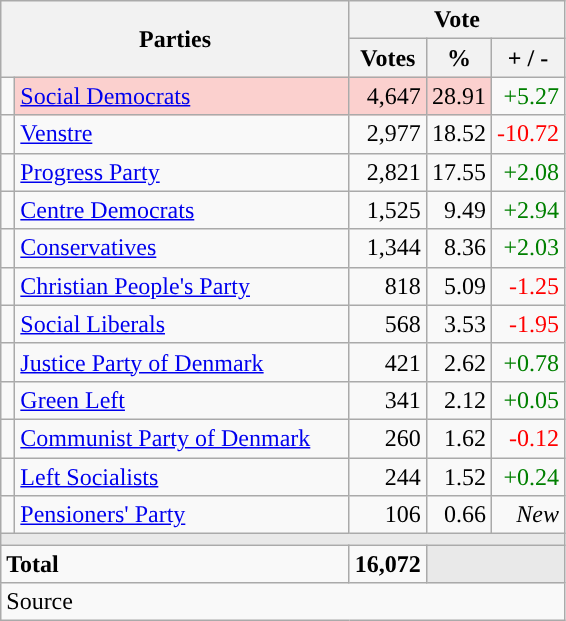<table class="wikitable" style="text-align:right;">
<tr>
<th style="text-align:centre;" rowspan="2" colspan="2" width="225">Parties</th>
<th colspan="3">Vote</th>
</tr>
<tr>
<th width="15">Votes</th>
<th width="15">%</th>
<th width="15">+ / -</th>
</tr>
<tr>
<td width="2" style="color:inherit;background:"></td>
<td bgcolor=#fbd0ce  align="left"><a href='#'>Social Democrats</a></td>
<td bgcolor=#fbd0ce>4,647</td>
<td bgcolor=#fbd0ce>28.91</td>
<td style=color:green;>+5.27</td>
</tr>
<tr>
<td width="2" style="color:inherit;background:"></td>
<td align="left"><a href='#'>Venstre</a></td>
<td>2,977</td>
<td>18.52</td>
<td style=color:red;>-10.72</td>
</tr>
<tr>
<td width="2" style="color:inherit;background:"></td>
<td align="left"><a href='#'>Progress Party</a></td>
<td>2,821</td>
<td>17.55</td>
<td style=color:green;>+2.08</td>
</tr>
<tr>
<td width="2" style="color:inherit;background:"></td>
<td align="left"><a href='#'>Centre Democrats</a></td>
<td>1,525</td>
<td>9.49</td>
<td style=color:green;>+2.94</td>
</tr>
<tr>
<td width="2" style="color:inherit;background:"></td>
<td align="left"><a href='#'>Conservatives</a></td>
<td>1,344</td>
<td>8.36</td>
<td style=color:green;>+2.03</td>
</tr>
<tr>
<td width="2" style="color:inherit;background:"></td>
<td align="left"><a href='#'>Christian People's Party</a></td>
<td>818</td>
<td>5.09</td>
<td style=color:red;>-1.25</td>
</tr>
<tr>
<td width="2" style="color:inherit;background:"></td>
<td align="left"><a href='#'>Social Liberals</a></td>
<td>568</td>
<td>3.53</td>
<td style=color:red;>-1.95</td>
</tr>
<tr>
<td width="2" style="color:inherit;background:"></td>
<td align="left"><a href='#'>Justice Party of Denmark</a></td>
<td>421</td>
<td>2.62</td>
<td style=color:green;>+0.78</td>
</tr>
<tr>
<td width="2" style="color:inherit;background:"></td>
<td align="left"><a href='#'>Green Left</a></td>
<td>341</td>
<td>2.12</td>
<td style=color:green;>+0.05</td>
</tr>
<tr>
<td width="2" style="color:inherit;background:"></td>
<td align="left"><a href='#'>Communist Party of Denmark</a></td>
<td>260</td>
<td>1.62</td>
<td style=color:red;>-0.12</td>
</tr>
<tr>
<td width="2" style="color:inherit;background:"></td>
<td align="left"><a href='#'>Left Socialists</a></td>
<td>244</td>
<td>1.52</td>
<td style=color:green;>+0.24</td>
</tr>
<tr>
<td width="2" style="color:inherit;background:"></td>
<td align="left"><a href='#'>Pensioners' Party</a></td>
<td>106</td>
<td>0.66</td>
<td><em>New</em></td>
</tr>
<tr>
<td colspan="7" bgcolor="#E9E9E9"></td>
</tr>
<tr>
<td align="left" colspan="2"><strong>Total</strong></td>
<td><strong>16,072</strong></td>
<td bgcolor="#E9E9E9" colspan="2"></td>
</tr>
<tr>
<td align="left" colspan="6">Source</td>
</tr>
</table>
